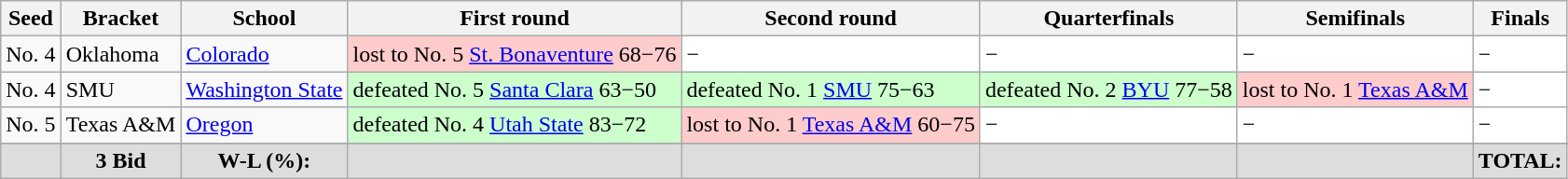<table class="sortable wikitable" style="white-space:nowrap; font-size:100%;">
<tr>
<th>Seed</th>
<th>Bracket</th>
<th>School</th>
<th>First round</th>
<th>Second round</th>
<th>Quarterfinals</th>
<th>Semifinals</th>
<th>Finals</th>
</tr>
<tr>
<td>No. 4</td>
<td>Oklahoma</td>
<td><a href='#'>Colorado</a></td>
<td style="background:#fcc;">lost to No. 5 <a href='#'>St. Bonaventure</a> 68−76</td>
<td style="background:#fff;">−</td>
<td style="background:#fff;">−</td>
<td style="background:#fff;">−</td>
<td style="background:#fff;">−</td>
</tr>
<tr>
<td>No. 4</td>
<td>SMU</td>
<td><a href='#'>Washington State</a></td>
<td style="background:#cfc;">defeated No. 5 <a href='#'>Santa Clara</a> 63−50</td>
<td style="background:#cfc;">defeated No. 1 <a href='#'>SMU</a> 75−63</td>
<td style="background:#cfc;">defeated No. 2 <a href='#'>BYU</a> 77−58</td>
<td style="background:#fcc;">lost to No. 1 <a href='#'>Texas A&M</a></td>
<td style="background:#fff;">−</td>
</tr>
<tr>
<td>No. 5</td>
<td>Texas A&M</td>
<td><a href='#'>Oregon</a></td>
<td style="background:#cfc;">defeated No. 4 <a href='#'>Utah State</a> 83−72</td>
<td style="background:#fcc;">lost to No. 1 <a href='#'>Texas A&M</a> 60−75</td>
<td style="background:#fff;">−</td>
<td style="background:#fff;">−</td>
<td style="background:#fff;">−</td>
</tr>
<tr>
</tr>
<tr class="sortbottom" style="text-align:center; background:#ddd;">
<td></td>
<td><strong>3 Bid</strong></td>
<td><strong>W-L (%):</strong></td>
<td></td>
<td></td>
<td></td>
<td></td>
<td><strong>TOTAL:</strong> </td>
</tr>
</table>
